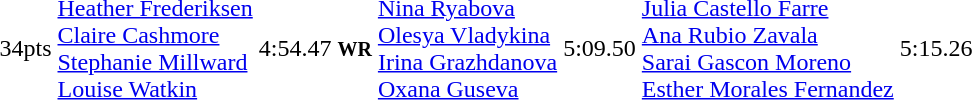<table>
<tr>
<td>34pts</td>
<td><a href='#'>Heather Frederiksen</a><br><a href='#'>Claire Cashmore</a><br><a href='#'>Stephanie Millward</a><br><a href='#'>Louise Watkin</a><br></td>
<td>4:54.47 <small><strong>WR</strong></small></td>
<td><a href='#'>Nina Ryabova</a><br><a href='#'>Olesya Vladykina</a><br><a href='#'>Irina Grazhdanova</a><br><a href='#'>Oxana Guseva</a><br></td>
<td>5:09.50</td>
<td><a href='#'>Julia Castello Farre</a><br><a href='#'>Ana Rubio Zavala</a><br><a href='#'>Sarai Gascon Moreno</a><br><a href='#'>Esther Morales Fernandez</a><br></td>
<td>5:15.26</td>
</tr>
</table>
